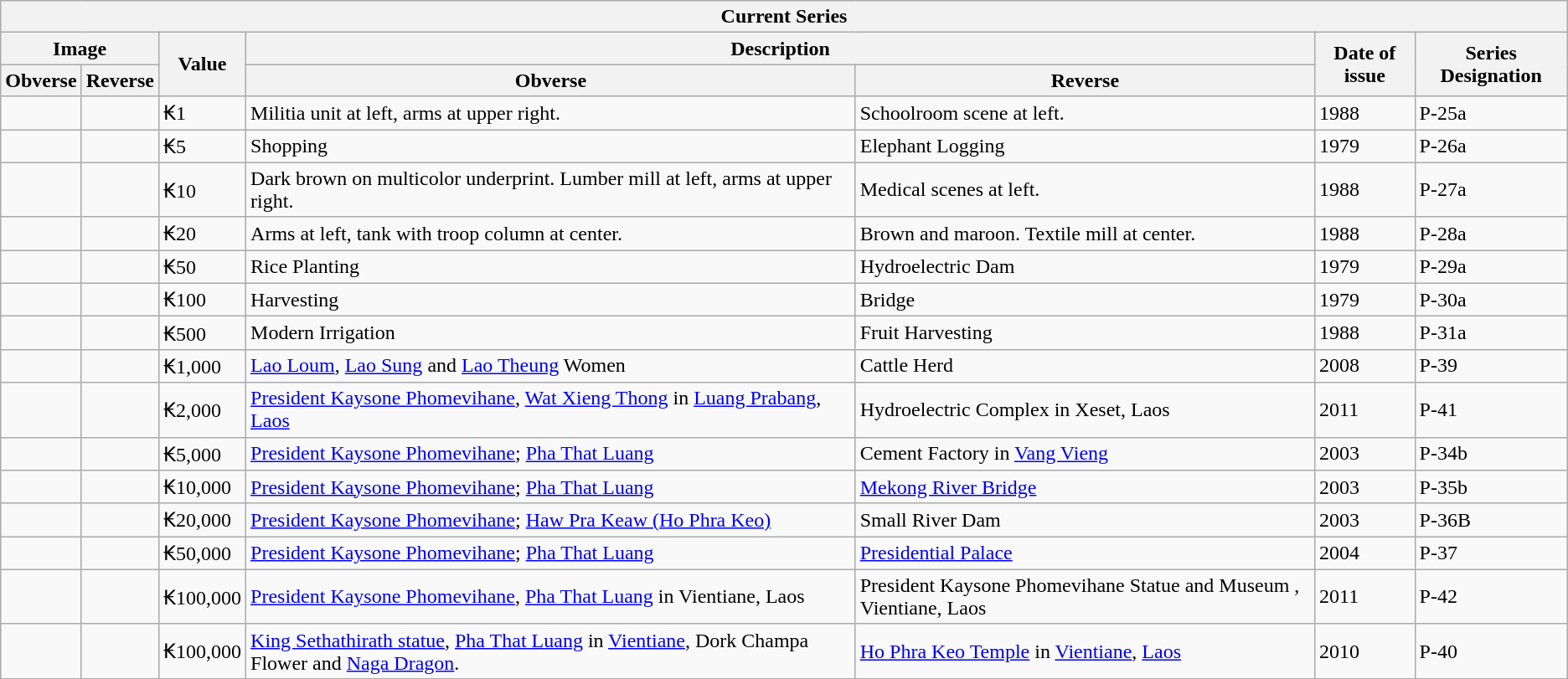<table class="wikitable" style="font-size: 100%">
<tr>
<th colspan="10">Current Series</th>
</tr>
<tr>
<th colspan="2">Image</th>
<th rowspan="2">Value</th>
<th colspan="2">Description</th>
<th rowspan="2">Date of issue</th>
<th rowspan="2">Series Designation</th>
</tr>
<tr>
<th>Obverse</th>
<th>Reverse</th>
<th>Obverse</th>
<th>Reverse</th>
</tr>
<tr>
<td></td>
<td></td>
<td>₭1</td>
<td>Militia unit at left, arms at upper right.</td>
<td>Schoolroom scene at left.</td>
<td>1988</td>
<td>P-25a</td>
</tr>
<tr>
<td></td>
<td></td>
<td>₭5</td>
<td>Shopping</td>
<td>Elephant Logging</td>
<td>1979</td>
<td>P-26a</td>
</tr>
<tr>
<td></td>
<td></td>
<td>₭10</td>
<td>Dark brown on multicolor underprint. Lumber mill at left, arms at upper right.</td>
<td>Medical scenes at left.</td>
<td>1988</td>
<td>P-27a</td>
</tr>
<tr>
<td></td>
<td></td>
<td>₭20</td>
<td>Arms at left, tank with troop column at center.</td>
<td>Brown and maroon. Textile mill at center.</td>
<td>1988</td>
<td>P-28a</td>
</tr>
<tr>
<td></td>
<td></td>
<td>₭50</td>
<td>Rice Planting</td>
<td>Hydroelectric Dam</td>
<td>1979</td>
<td>P-29a</td>
</tr>
<tr>
<td></td>
<td></td>
<td>₭100</td>
<td>Harvesting</td>
<td>Bridge</td>
<td>1979</td>
<td>P-30a</td>
</tr>
<tr>
<td></td>
<td></td>
<td>₭500</td>
<td>Modern Irrigation</td>
<td>Fruit Harvesting</td>
<td>1988</td>
<td>P-31a</td>
</tr>
<tr>
<td></td>
<td></td>
<td>₭1,000</td>
<td><a href='#'>Lao Loum</a>, <a href='#'>Lao Sung</a> and <a href='#'>Lao Theung</a> Women</td>
<td>Cattle Herd</td>
<td>2008</td>
<td>P-39</td>
</tr>
<tr>
<td></td>
<td></td>
<td>₭2,000</td>
<td><a href='#'>President Kaysone Phomevihane</a>, <a href='#'>Wat Xieng Thong</a> in <a href='#'>Luang Prabang</a>, <a href='#'>Laos</a></td>
<td>Hydroelectric Complex in Xeset, Laos</td>
<td>2011</td>
<td>P-41</td>
</tr>
<tr>
<td></td>
<td></td>
<td>₭5,000</td>
<td><a href='#'>President Kaysone Phomevihane</a>; <a href='#'>Pha That Luang</a></td>
<td>Cement Factory in <a href='#'>Vang Vieng</a></td>
<td>2003</td>
<td>P-34b</td>
</tr>
<tr>
<td></td>
<td></td>
<td>₭10,000</td>
<td><a href='#'>President Kaysone Phomevihane</a>; <a href='#'>Pha That Luang</a></td>
<td><a href='#'>Mekong River Bridge</a></td>
<td>2003</td>
<td>P-35b</td>
</tr>
<tr>
<td></td>
<td></td>
<td>₭20,000</td>
<td><a href='#'>President Kaysone Phomevihane</a>; <a href='#'>Haw Pra Keaw (Ho Phra Keo)</a></td>
<td>Small River Dam</td>
<td>2003</td>
<td>P-36B</td>
</tr>
<tr>
<td></td>
<td></td>
<td>₭50,000</td>
<td><a href='#'>President Kaysone Phomevihane</a>; <a href='#'>Pha That Luang</a></td>
<td><a href='#'>Presidential Palace</a></td>
<td>2004</td>
<td>P-37</td>
</tr>
<tr>
<td></td>
<td></td>
<td>₭100,000</td>
<td><a href='#'>President Kaysone Phomevihane</a>, <a href='#'>Pha That Luang</a> in Vientiane, Laos</td>
<td>President Kaysone Phomevihane Statue and Museum , Vientiane, Laos</td>
<td>2011</td>
<td>P-42</td>
</tr>
<tr>
<td></td>
<td></td>
<td>₭100,000</td>
<td><a href='#'>King Sethathirath statue</a>, <a href='#'>Pha That Luang</a> in <a href='#'>Vientiane</a>, Dork Champa Flower and <a href='#'>Naga Dragon</a>.</td>
<td><a href='#'>Ho Phra Keo Temple</a> in <a href='#'>Vientiane</a>, <a href='#'>Laos</a></td>
<td>2010</td>
<td>P-40</td>
</tr>
</table>
